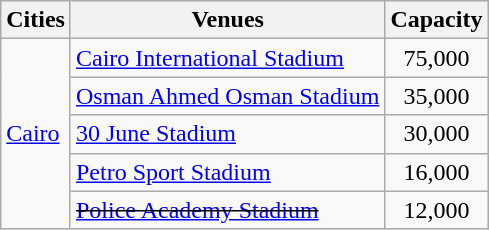<table class="wikitable">
<tr>
<th>Cities</th>
<th>Venues</th>
<th>Capacity</th>
</tr>
<tr>
<td rowspan=5><a href='#'>Cairo</a></td>
<td><a href='#'>Cairo International Stadium</a></td>
<td align="center">75,000</td>
</tr>
<tr>
<td><a href='#'>Osman Ahmed Osman Stadium</a></td>
<td align="center">35,000</td>
</tr>
<tr>
<td><a href='#'>30 June Stadium</a></td>
<td align="center">30,000</td>
</tr>
<tr>
<td><a href='#'>Petro Sport Stadium</a></td>
<td align="center">16,000</td>
</tr>
<tr>
<td><del><a href='#'>Police Academy Stadium</a></del></td>
<td align="center">12,000</td>
</tr>
</table>
